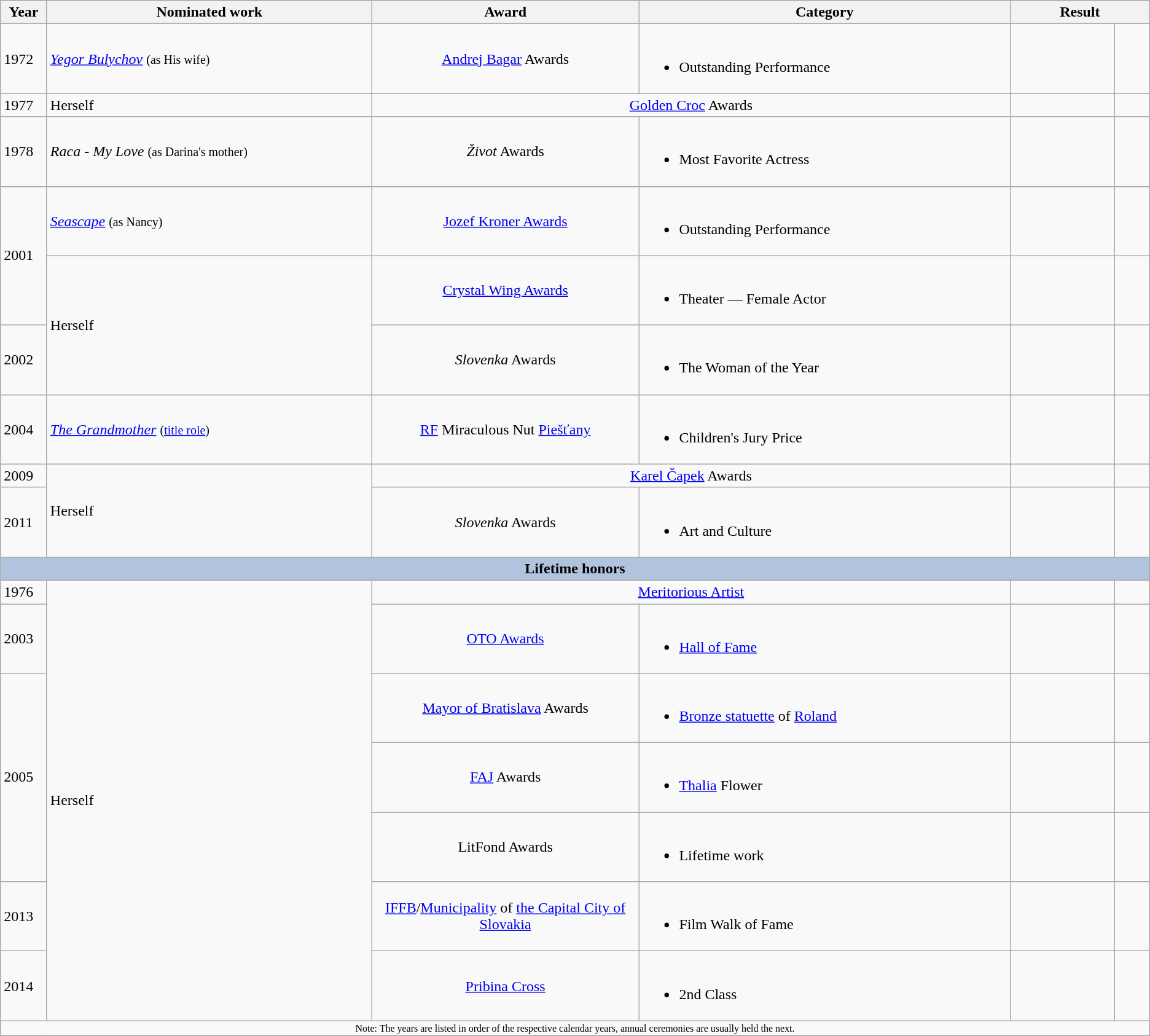<table class=wikitable>
<tr>
<th width=4%>Year</th>
<th width=28%>Nominated work</th>
<th width=23%>Award</th>
<th width=32%>Category</th>
<th width=12% colspan=2>Result</th>
</tr>
<tr>
<td>1972</td>
<td><em><a href='#'>Yegor Bulychov</a></em> <small>(as His wife)</small></td>
<td align=center><a href='#'>Andrej Bagar</a> Awards</td>
<td><br><ul><li>Outstanding Performance</li></ul></td>
<td></td>
<td width=3% align=center></td>
</tr>
<tr>
<td>1977</td>
<td>Herself</td>
<td align=center colspan=2><a href='#'>Golden Croc</a> Awards</td>
<td></td>
<td width=3% align=center></td>
</tr>
<tr>
<td>1978</td>
<td><em>Raca - My Love</em> <small>(as Darina's mother)</small></td>
<td align=center><em>Život</em> Awards</td>
<td><br><ul><li>Most Favorite Actress</li></ul></td>
<td></td>
<td width=3% align=center></td>
</tr>
<tr>
<td rowspan=2>2001</td>
<td><em><a href='#'>Seascape</a></em> <small>(as Nancy)</small></td>
<td align=center><a href='#'>Jozef Kroner Awards</a></td>
<td><br><ul><li>Outstanding Performance</li></ul></td>
<td></td>
<td width=3% align=center></td>
</tr>
<tr>
<td rowspan=2>Herself</td>
<td align=center><a href='#'>Crystal Wing Awards</a></td>
<td><br><ul><li>Theater — Female Actor</li></ul></td>
<td></td>
<td width=3% align=center></td>
</tr>
<tr>
<td>2002</td>
<td width=4% align=center><em>Slovenka</em> Awards</td>
<td><br><ul><li>The Woman of the Year</li></ul></td>
<td></td>
<td width=3% align=center></td>
</tr>
<tr>
<td>2004</td>
<td><em><a href='#'>The Grandmother</a></em> <small>(<a href='#'>title role</a>)</small></td>
<td align=center><a href='#'>RF</a> Miraculous Nut <a href='#'>Piešťany</a></td>
<td><br><ul><li>Children's Jury Price</li></ul></td>
<td></td>
<td width=3% align=center></td>
</tr>
<tr>
<td>2009</td>
<td rowspan=2>Herself</td>
<td align=center colspan=2><a href='#'>Karel Čapek</a> Awards</td>
<td></td>
<td width=3% align=center></td>
</tr>
<tr>
<td>2011</td>
<td width=4% align=center><em>Slovenka</em> Awards</td>
<td><br><ul><li>Art and Culture</li></ul></td>
<td></td>
<td width=3% align=center></td>
</tr>
<tr>
<th width=100% colspan=7 style=background:#B0C4DE>Lifetime honors</th>
</tr>
<tr>
<td>1976</td>
<td rowspan=7>Herself</td>
<td align=center colspan=2><a href='#'>Meritorious Artist</a></td>
<td></td>
<td width=3% align=center></td>
</tr>
<tr>
<td>2003</td>
<td align=center><a href='#'>OTO Awards</a></td>
<td><br><ul><li><a href='#'>Hall of Fame</a></li></ul></td>
<td></td>
<td width=3% align=center></td>
</tr>
<tr>
<td rowspan=3>2005</td>
<td align=center><a href='#'>Mayor of Bratislava</a> Awards</td>
<td><br><ul><li><a href='#'>Bronze statuette</a> of <a href='#'>Roland</a></li></ul></td>
<td></td>
<td width=3% align=center></td>
</tr>
<tr>
<td align=center><a href='#'>FAJ</a> Awards</td>
<td><br><ul><li><a href='#'>Thalia</a> Flower</li></ul></td>
<td></td>
<td width=3% align=center></td>
</tr>
<tr>
<td align=center>LitFond Awards</td>
<td><br><ul><li>Lifetime work</li></ul></td>
<td></td>
<td width=3% align=center></td>
</tr>
<tr>
<td>2013</td>
<td align=center><a href='#'>IFFB</a>/<a href='#'>Municipality</a> of <a href='#'>the Capital City of Slovakia</a></td>
<td><br><ul><li>Film Walk of Fame</li></ul></td>
<td></td>
<td width=3% align=center></td>
</tr>
<tr>
<td>2014</td>
<td align=center><a href='#'>Pribina Cross</a></td>
<td><br><ul><li>2nd Class</li></ul></td>
<td></td>
<td width=3% align=center></td>
</tr>
<tr>
<td width=100% colspan=7 style=font-size:8pt align=center>Note: The years are listed in order of the respective calendar years, annual ceremonies are usually held the next.</td>
</tr>
</table>
